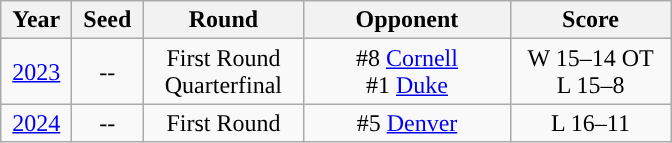<table class="wikitable">
<tr>
<th style="width:40px; ">Year</th>
<th style="width:40px; ">Seed</th>
<th style="width:100px; ">Round</th>
<th style="width:130px; ">Opponent</th>
<th style="width:100px; ">Score</th>
</tr>
<tr align="center">
<td><a href='#'>2023</a></td>
<td>--</td>
<td>First Round<br>Quarterfinal</td>
<td>#8 <a href='#'>Cornell</a><br>#1 <a href='#'>Duke</a></td>
<td>W 15–14 OT<br> L 15–8</td>
</tr>
<tr align="center">
<td><a href='#'>2024</a></td>
<td>--</td>
<td>First Round</td>
<td>#5 <a href='#'>Denver</a></td>
<td>L 16–11</td>
</tr>
</table>
